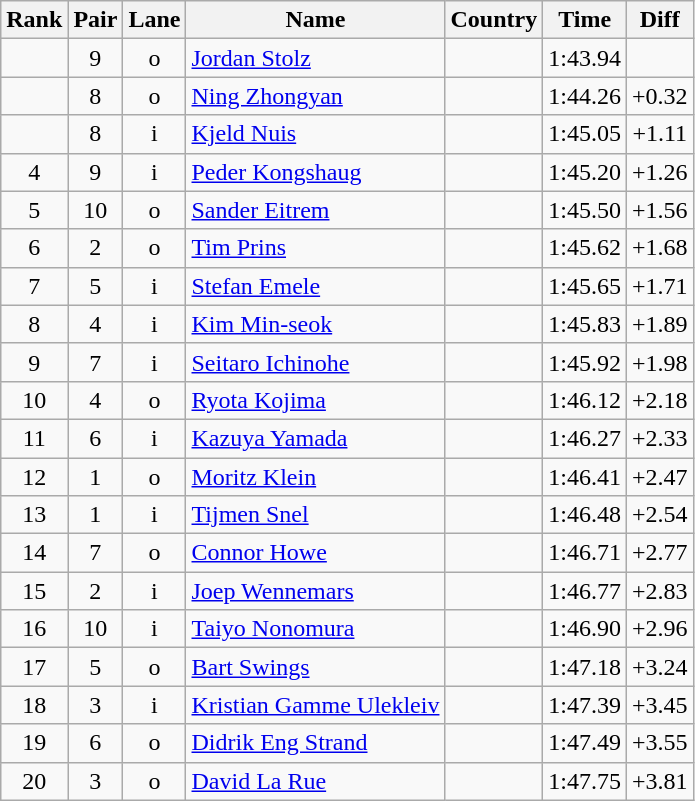<table class="wikitable sortable" style="text-align:center">
<tr>
<th>Rank</th>
<th>Pair</th>
<th>Lane</th>
<th>Name</th>
<th>Country</th>
<th>Time</th>
<th>Diff</th>
</tr>
<tr>
<td></td>
<td>9</td>
<td>o</td>
<td align=left><a href='#'>Jordan Stolz</a></td>
<td align=left></td>
<td>1:43.94</td>
<td></td>
</tr>
<tr>
<td></td>
<td>8</td>
<td>o</td>
<td align=left><a href='#'>Ning Zhongyan</a></td>
<td align=left></td>
<td>1:44.26</td>
<td>+0.32</td>
</tr>
<tr>
<td></td>
<td>8</td>
<td>i</td>
<td align=left><a href='#'>Kjeld Nuis</a></td>
<td align=left></td>
<td>1:45.05</td>
<td>+1.11</td>
</tr>
<tr>
<td>4</td>
<td>9</td>
<td>i</td>
<td align=left><a href='#'>Peder Kongshaug</a></td>
<td align=left></td>
<td>1:45.20</td>
<td>+1.26</td>
</tr>
<tr>
<td>5</td>
<td>10</td>
<td>o</td>
<td align=left><a href='#'>Sander Eitrem</a></td>
<td align=left></td>
<td>1:45.50</td>
<td>+1.56</td>
</tr>
<tr>
<td>6</td>
<td>2</td>
<td>o</td>
<td align=left><a href='#'>Tim Prins</a></td>
<td align=left></td>
<td>1:45.62</td>
<td>+1.68</td>
</tr>
<tr>
<td>7</td>
<td>5</td>
<td>i</td>
<td align=left><a href='#'>Stefan Emele</a></td>
<td align=left></td>
<td>1:45.65</td>
<td>+1.71</td>
</tr>
<tr>
<td>8</td>
<td>4</td>
<td>i</td>
<td align=left><a href='#'>Kim Min-seok</a></td>
<td align=left></td>
<td>1:45.83</td>
<td>+1.89</td>
</tr>
<tr>
<td>9</td>
<td>7</td>
<td>i</td>
<td align=left><a href='#'>Seitaro Ichinohe</a></td>
<td align=left></td>
<td>1:45.92</td>
<td>+1.98</td>
</tr>
<tr>
<td>10</td>
<td>4</td>
<td>o</td>
<td align=left><a href='#'>Ryota Kojima</a></td>
<td align=left></td>
<td>1:46.12</td>
<td>+2.18</td>
</tr>
<tr>
<td>11</td>
<td>6</td>
<td>i</td>
<td align=left><a href='#'>Kazuya Yamada</a></td>
<td align=left></td>
<td>1:46.27</td>
<td>+2.33</td>
</tr>
<tr>
<td>12</td>
<td>1</td>
<td>o</td>
<td align=left><a href='#'>Moritz Klein</a></td>
<td align=left></td>
<td>1:46.41</td>
<td>+2.47</td>
</tr>
<tr>
<td>13</td>
<td>1</td>
<td>i</td>
<td align=left><a href='#'>Tijmen Snel</a></td>
<td align=left></td>
<td>1:46.48</td>
<td>+2.54</td>
</tr>
<tr>
<td>14</td>
<td>7</td>
<td>o</td>
<td align=left><a href='#'>Connor Howe</a></td>
<td align=left></td>
<td>1:46.71</td>
<td>+2.77</td>
</tr>
<tr>
<td>15</td>
<td>2</td>
<td>i</td>
<td align=left><a href='#'>Joep Wennemars</a></td>
<td align=left></td>
<td>1:46.77</td>
<td>+2.83</td>
</tr>
<tr>
<td>16</td>
<td>10</td>
<td>i</td>
<td align=left><a href='#'>Taiyo Nonomura</a></td>
<td align=left></td>
<td>1:46.90</td>
<td>+2.96</td>
</tr>
<tr>
<td>17</td>
<td>5</td>
<td>o</td>
<td align=left><a href='#'>Bart Swings</a></td>
<td align=left></td>
<td>1:47.18</td>
<td>+3.24</td>
</tr>
<tr>
<td>18</td>
<td>3</td>
<td>i</td>
<td align=left><a href='#'>Kristian Gamme Ulekleiv</a></td>
<td align=left></td>
<td>1:47.39</td>
<td>+3.45</td>
</tr>
<tr>
<td>19</td>
<td>6</td>
<td>o</td>
<td align=left><a href='#'>Didrik Eng Strand</a></td>
<td align=left></td>
<td>1:47.49</td>
<td>+3.55</td>
</tr>
<tr>
<td>20</td>
<td>3</td>
<td>o</td>
<td align=left><a href='#'>David La Rue</a></td>
<td align=left></td>
<td>1:47.75</td>
<td>+3.81</td>
</tr>
</table>
